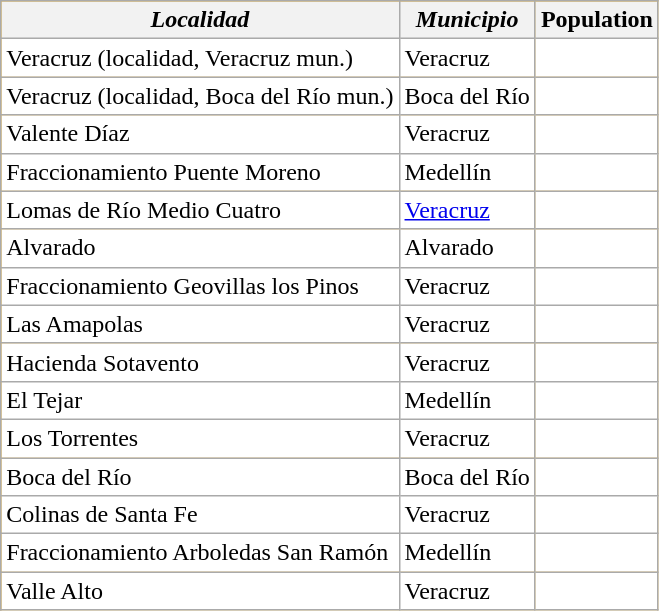<table class="wikitable sortable" style="background-color:#F7B319">
<tr>
<th><em>Localidad</em></th>
<th><em>Municipio</em></th>
<th>Population</th>
</tr>
<tr style="background-color:white">
<td>Veracruz (localidad, Veracruz mun.)</td>
<td>Veracruz</td>
<td></td>
</tr>
<tr style="background-color:white">
<td>Veracruz (localidad, Boca del Río mun.)</td>
<td>Boca del Río</td>
<td></td>
</tr>
<tr style="background-color:white">
<td>Valente Díaz</td>
<td>Veracruz</td>
<td></td>
</tr>
<tr style="background-color:white">
<td>Fraccionamiento Puente Moreno</td>
<td>Medellín</td>
<td></td>
</tr>
<tr style="background-color:white">
<td>Lomas de Río Medio Cuatro</td>
<td><a href='#'>Veracruz</a></td>
<td></td>
</tr>
<tr style="background-color:white">
<td>Alvarado</td>
<td>Alvarado</td>
<td></td>
</tr>
<tr style="background-color:white">
<td>Fraccionamiento Geovillas los Pinos</td>
<td>Veracruz</td>
<td></td>
</tr>
<tr style="background-color:white">
<td>Las Amapolas</td>
<td>Veracruz</td>
<td></td>
</tr>
<tr style="background-color:white">
<td>Hacienda Sotavento</td>
<td>Veracruz</td>
<td></td>
</tr>
<tr style="background-color:white">
<td>El Tejar</td>
<td>Medellín</td>
<td></td>
</tr>
<tr style="background-color:white">
<td>Los Torrentes</td>
<td>Veracruz</td>
<td></td>
</tr>
<tr style="background-color:white">
<td>Boca del Río</td>
<td>Boca del Río</td>
<td></td>
</tr>
<tr style="background-color:white">
<td>Colinas de Santa Fe</td>
<td>Veracruz</td>
<td></td>
</tr>
<tr style="background-color:white">
<td>Fraccionamiento Arboledas San Ramón</td>
<td>Medellín</td>
<td></td>
</tr>
<tr style="background-color:white">
<td>Valle Alto</td>
<td>Veracruz</td>
<td></td>
</tr>
</table>
